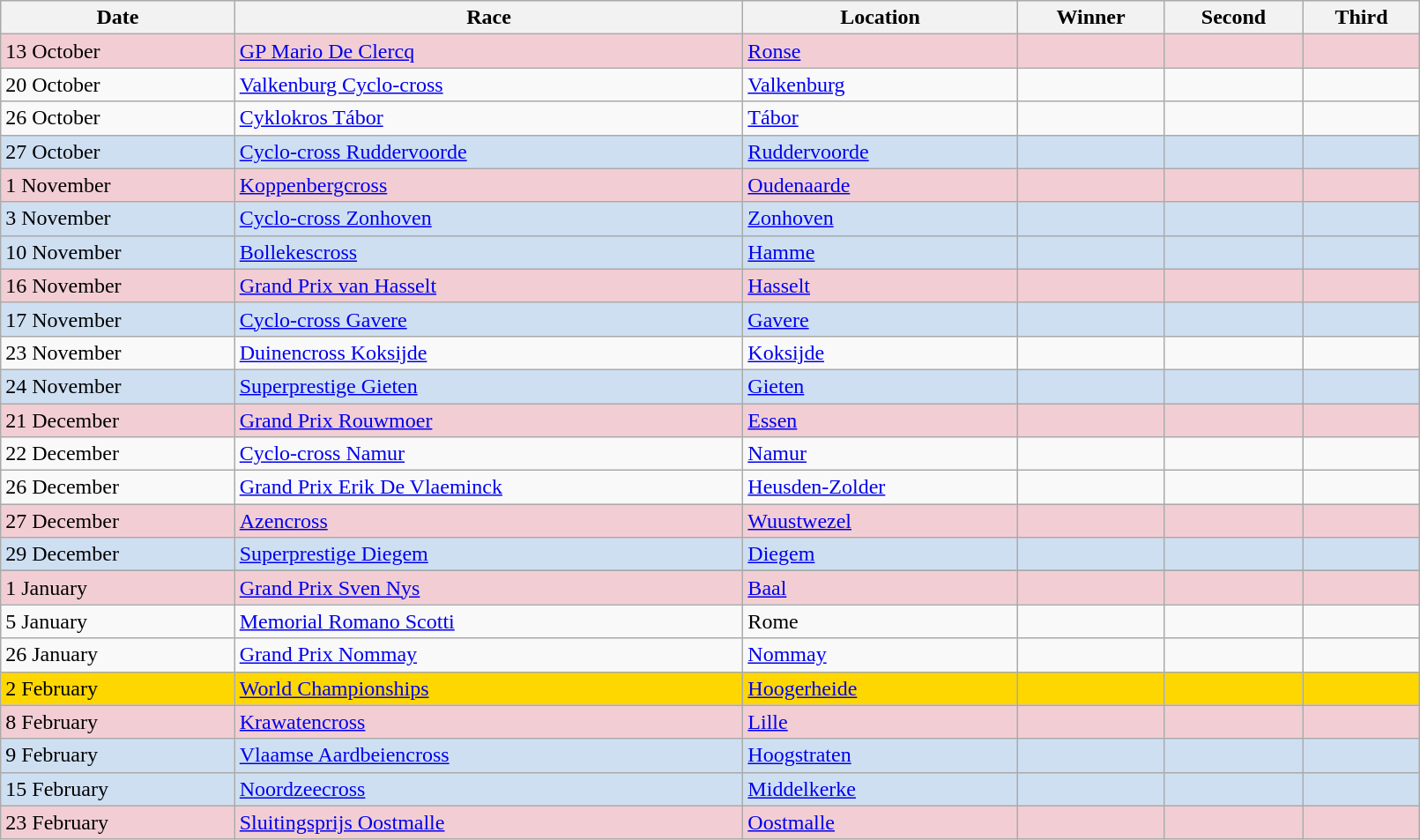<table class="wikitable" width=85%>
<tr bgcolor="#efefef">
<th>Date</th>
<th>Race</th>
<th>Location</th>
<th>Winner</th>
<th>Second</th>
<th>Third</th>
</tr>
<tr style= "background:#F2CED4;">
<td>13 October</td>
<td> <a href='#'>GP Mario De Clercq</a></td>
<td><a href='#'>Ronse</a></td>
<td></td>
<td></td>
<td></td>
</tr>
<tr>
<td>20 October</td>
<td> <a href='#'>Valkenburg Cyclo-cross</a></td>
<td><a href='#'>Valkenburg</a></td>
<td></td>
<td></td>
<td></td>
</tr>
<tr>
<td>26 October</td>
<td> <a href='#'>Cyklokros Tábor</a></td>
<td><a href='#'>Tábor</a></td>
<td></td>
<td></td>
<td></td>
</tr>
<tr style= "background:#CEDFF2;">
<td>27 October</td>
<td> <a href='#'>Cyclo-cross Ruddervoorde</a></td>
<td><a href='#'>Ruddervoorde</a></td>
<td></td>
<td></td>
<td></td>
</tr>
<tr style= "background:#F2CED4;">
<td>1 November</td>
<td> <a href='#'>Koppenbergcross</a></td>
<td><a href='#'>Oudenaarde</a></td>
<td></td>
<td></td>
<td></td>
</tr>
<tr style= "background:#CEDFF2;">
<td>3 November</td>
<td> <a href='#'>Cyclo-cross Zonhoven</a></td>
<td><a href='#'>Zonhoven</a></td>
<td></td>
<td></td>
<td></td>
</tr>
<tr style= "background:#CEDFF2;">
<td>10 November</td>
<td> <a href='#'>Bollekescross</a></td>
<td><a href='#'>Hamme</a></td>
<td></td>
<td></td>
<td></td>
</tr>
<tr style= "background:#F2CED4;">
<td>16 November</td>
<td> <a href='#'>Grand Prix van Hasselt</a></td>
<td><a href='#'>Hasselt</a></td>
<td></td>
<td></td>
<td></td>
</tr>
<tr style= "background:#CEDFF2;">
<td>17 November</td>
<td> <a href='#'>Cyclo-cross Gavere</a></td>
<td><a href='#'>Gavere</a></td>
<td></td>
<td></td>
<td></td>
</tr>
<tr>
<td>23 November</td>
<td> <a href='#'>Duinencross Koksijde</a></td>
<td><a href='#'>Koksijde</a></td>
<td></td>
<td></td>
<td></td>
</tr>
<tr style= "background:#CEDFF2;">
<td>24 November</td>
<td> <a href='#'>Superprestige Gieten</a></td>
<td><a href='#'>Gieten</a></td>
<td></td>
<td></td>
<td></td>
</tr>
<tr style= "background:#F2CED4;">
<td>21 December</td>
<td> <a href='#'>Grand Prix Rouwmoer</a></td>
<td><a href='#'>Essen</a></td>
<td></td>
<td></td>
<td></td>
</tr>
<tr>
<td>22 December</td>
<td> <a href='#'>Cyclo-cross Namur</a></td>
<td><a href='#'>Namur</a></td>
<td></td>
<td></td>
<td></td>
</tr>
<tr>
<td>26 December</td>
<td> <a href='#'>Grand Prix Erik De Vlaeminck</a></td>
<td><a href='#'>Heusden-Zolder</a></td>
<td></td>
<td></td>
<td></td>
</tr>
<tr style= "background:#F2CED4;">
<td>27 December</td>
<td> <a href='#'>Azencross</a></td>
<td><a href='#'>Wuustwezel</a></td>
<td></td>
<td></td>
<td></td>
</tr>
<tr style= "background:#CEDFF2;">
<td>29 December</td>
<td> <a href='#'>Superprestige Diegem</a></td>
<td><a href='#'>Diegem</a></td>
<td></td>
<td></td>
<td></td>
</tr>
<tr>
</tr>
<tr style= "background:#F2CED4;">
<td>1 January</td>
<td> <a href='#'>Grand Prix Sven Nys</a></td>
<td><a href='#'>Baal</a></td>
<td></td>
<td></td>
<td></td>
</tr>
<tr>
<td>5 January</td>
<td> <a href='#'>Memorial Romano Scotti</a></td>
<td>Rome</td>
<td></td>
<td></td>
<td></td>
</tr>
<tr>
<td>26 January</td>
<td> <a href='#'>Grand Prix Nommay</a></td>
<td><a href='#'>Nommay</a></td>
<td></td>
<td></td>
<td></td>
</tr>
<tr style="background: #FFD700;">
<td>2 February</td>
<td> <a href='#'>World Championships</a></td>
<td><a href='#'>Hoogerheide</a></td>
<td></td>
<td></td>
<td></td>
</tr>
<tr style= "background:#F2CED4;">
<td>8 February</td>
<td> <a href='#'>Krawatencross</a></td>
<td><a href='#'>Lille</a></td>
<td></td>
<td></td>
<td></td>
</tr>
<tr style= "background:#CEDFF2;">
<td>9 February</td>
<td> <a href='#'>Vlaamse Aardbeiencross</a></td>
<td><a href='#'>Hoogstraten</a></td>
<td></td>
<td></td>
<td></td>
</tr>
<tr style= "background:#CEDFF2;">
<td>15 February</td>
<td> <a href='#'>Noordzeecross</a></td>
<td><a href='#'>Middelkerke</a></td>
<td></td>
<td></td>
<td></td>
</tr>
<tr style= "background:#F2CED4;">
<td>23 February</td>
<td> <a href='#'>Sluitingsprijs Oostmalle</a></td>
<td><a href='#'>Oostmalle</a></td>
<td></td>
<td></td>
<td></td>
</tr>
</table>
